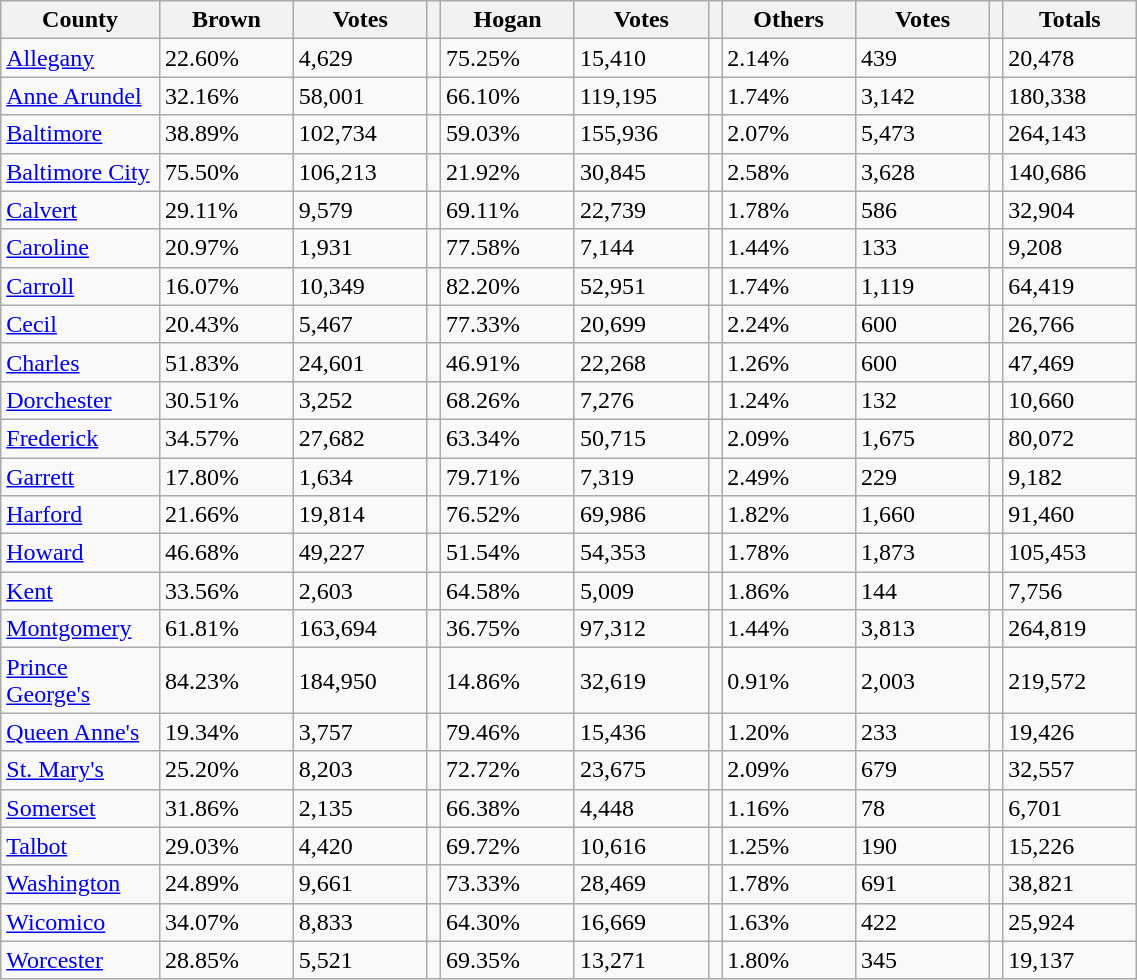<table width="60%" class="wikitable sortable">
<tr>
<th width="11%">County</th>
<th width="10%">Brown</th>
<th width="10%">Votes</th>
<th width="1%" class="unsortable"></th>
<th width="10%">Hogan</th>
<th width="10%">Votes</th>
<th width="1%" class="unsortable"></th>
<th width="10%">Others</th>
<th width="10%">Votes</th>
<th width="1%" class="unsortable"></th>
<th width="10%">Totals</th>
</tr>
<tr>
<td><a href='#'>Allegany</a></td>
<td>22.60%</td>
<td>4,629</td>
<td></td>
<td>75.25%</td>
<td>15,410</td>
<td></td>
<td>2.14%</td>
<td>439</td>
<td></td>
<td>20,478</td>
</tr>
<tr>
<td><a href='#'>Anne Arundel</a></td>
<td>32.16%</td>
<td>58,001</td>
<td></td>
<td>66.10%</td>
<td>119,195</td>
<td></td>
<td>1.74%</td>
<td>3,142</td>
<td></td>
<td>180,338</td>
</tr>
<tr>
<td><a href='#'>Baltimore</a></td>
<td>38.89%</td>
<td>102,734</td>
<td></td>
<td>59.03%</td>
<td>155,936</td>
<td></td>
<td>2.07%</td>
<td>5,473</td>
<td></td>
<td>264,143</td>
</tr>
<tr>
<td><a href='#'>Baltimore City</a></td>
<td>75.50%</td>
<td>106,213</td>
<td></td>
<td>21.92%</td>
<td>30,845</td>
<td></td>
<td>2.58%</td>
<td>3,628</td>
<td></td>
<td>140,686</td>
</tr>
<tr>
<td><a href='#'>Calvert</a></td>
<td>29.11%</td>
<td>9,579</td>
<td></td>
<td>69.11%</td>
<td>22,739</td>
<td></td>
<td>1.78%</td>
<td>586</td>
<td></td>
<td>32,904</td>
</tr>
<tr>
<td><a href='#'>Caroline</a></td>
<td>20.97%</td>
<td>1,931</td>
<td></td>
<td>77.58%</td>
<td>7,144</td>
<td></td>
<td>1.44%</td>
<td>133</td>
<td></td>
<td>9,208</td>
</tr>
<tr>
<td><a href='#'>Carroll</a></td>
<td>16.07%</td>
<td>10,349</td>
<td></td>
<td>82.20%</td>
<td>52,951</td>
<td></td>
<td>1.74%</td>
<td>1,119</td>
<td></td>
<td>64,419</td>
</tr>
<tr>
<td><a href='#'>Cecil</a></td>
<td>20.43%</td>
<td>5,467</td>
<td></td>
<td>77.33%</td>
<td>20,699</td>
<td></td>
<td>2.24%</td>
<td>600</td>
<td></td>
<td>26,766</td>
</tr>
<tr>
<td><a href='#'>Charles</a></td>
<td>51.83%</td>
<td>24,601</td>
<td></td>
<td>46.91%</td>
<td>22,268</td>
<td></td>
<td>1.26%</td>
<td>600</td>
<td></td>
<td>47,469</td>
</tr>
<tr>
<td><a href='#'>Dorchester</a></td>
<td>30.51%</td>
<td>3,252</td>
<td></td>
<td>68.26%</td>
<td>7,276</td>
<td></td>
<td>1.24%</td>
<td>132</td>
<td></td>
<td>10,660</td>
</tr>
<tr>
<td><a href='#'>Frederick</a></td>
<td>34.57%</td>
<td>27,682</td>
<td></td>
<td>63.34%</td>
<td>50,715</td>
<td></td>
<td>2.09%</td>
<td>1,675</td>
<td></td>
<td>80,072</td>
</tr>
<tr>
<td><a href='#'>Garrett</a></td>
<td>17.80%</td>
<td>1,634</td>
<td></td>
<td>79.71%</td>
<td>7,319</td>
<td></td>
<td>2.49%</td>
<td>229</td>
<td></td>
<td>9,182</td>
</tr>
<tr>
<td><a href='#'>Harford</a></td>
<td>21.66%</td>
<td>19,814</td>
<td></td>
<td>76.52%</td>
<td>69,986</td>
<td></td>
<td>1.82%</td>
<td>1,660</td>
<td></td>
<td>91,460</td>
</tr>
<tr>
<td><a href='#'>Howard</a></td>
<td>46.68%</td>
<td>49,227</td>
<td></td>
<td>51.54%</td>
<td>54,353</td>
<td></td>
<td>1.78%</td>
<td>1,873</td>
<td></td>
<td>105,453</td>
</tr>
<tr>
<td><a href='#'>Kent</a></td>
<td>33.56%</td>
<td>2,603</td>
<td></td>
<td>64.58%</td>
<td>5,009</td>
<td></td>
<td>1.86%</td>
<td>144</td>
<td></td>
<td>7,756</td>
</tr>
<tr>
<td><a href='#'>Montgomery</a></td>
<td>61.81%</td>
<td>163,694</td>
<td></td>
<td>36.75%</td>
<td>97,312</td>
<td></td>
<td>1.44%</td>
<td>3,813</td>
<td></td>
<td>264,819</td>
</tr>
<tr>
<td><a href='#'>Prince George's</a></td>
<td>84.23%</td>
<td>184,950</td>
<td></td>
<td>14.86%</td>
<td>32,619</td>
<td></td>
<td>0.91%</td>
<td>2,003</td>
<td></td>
<td>219,572</td>
</tr>
<tr>
<td><a href='#'>Queen Anne's</a></td>
<td>19.34%</td>
<td>3,757</td>
<td></td>
<td>79.46%</td>
<td>15,436</td>
<td></td>
<td>1.20%</td>
<td>233</td>
<td></td>
<td>19,426</td>
</tr>
<tr>
<td><a href='#'>St. Mary's</a></td>
<td>25.20%</td>
<td>8,203</td>
<td></td>
<td>72.72%</td>
<td>23,675</td>
<td></td>
<td>2.09%</td>
<td>679</td>
<td></td>
<td>32,557</td>
</tr>
<tr>
<td><a href='#'>Somerset</a></td>
<td>31.86%</td>
<td>2,135</td>
<td></td>
<td>66.38%</td>
<td>4,448</td>
<td></td>
<td>1.16%</td>
<td>78</td>
<td></td>
<td>6,701</td>
</tr>
<tr>
<td><a href='#'>Talbot</a></td>
<td>29.03%</td>
<td>4,420</td>
<td></td>
<td>69.72%</td>
<td>10,616</td>
<td></td>
<td>1.25%</td>
<td>190</td>
<td></td>
<td>15,226</td>
</tr>
<tr>
<td><a href='#'>Washington</a></td>
<td>24.89%</td>
<td>9,661</td>
<td></td>
<td>73.33%</td>
<td>28,469</td>
<td></td>
<td>1.78%</td>
<td>691</td>
<td></td>
<td>38,821</td>
</tr>
<tr>
<td><a href='#'>Wicomico</a></td>
<td>34.07%</td>
<td>8,833</td>
<td></td>
<td>64.30%</td>
<td>16,669</td>
<td></td>
<td>1.63%</td>
<td>422</td>
<td></td>
<td>25,924</td>
</tr>
<tr>
<td><a href='#'>Worcester</a></td>
<td>28.85%</td>
<td>5,521</td>
<td></td>
<td>69.35%</td>
<td>13,271</td>
<td></td>
<td>1.80%</td>
<td>345</td>
<td></td>
<td>19,137</td>
</tr>
</table>
